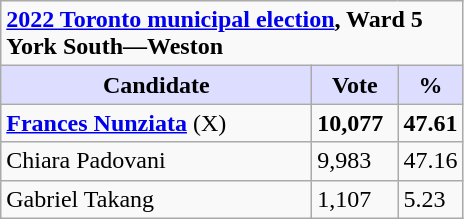<table class="wikitable">
<tr>
<td colspan="3"><strong><a href='#'>2022 Toronto municipal election</a>, Ward 5 York South—Weston</strong></td>
</tr>
<tr>
<th style="background:#ddf; width:200px;">Candidate</th>
<th style="background:#ddf; width:50px;">Vote</th>
<th style="background:#ddf; width:30px;">%</th>
</tr>
<tr>
<td><strong><a href='#'>Frances Nunziata</a></strong> (X)</td>
<td><strong>10,077</strong></td>
<td><strong>47.61</strong></td>
</tr>
<tr>
<td>Chiara Padovani</td>
<td>9,983</td>
<td>47.16</td>
</tr>
<tr>
<td>Gabriel Takang</td>
<td>1,107</td>
<td>5.23</td>
</tr>
</table>
